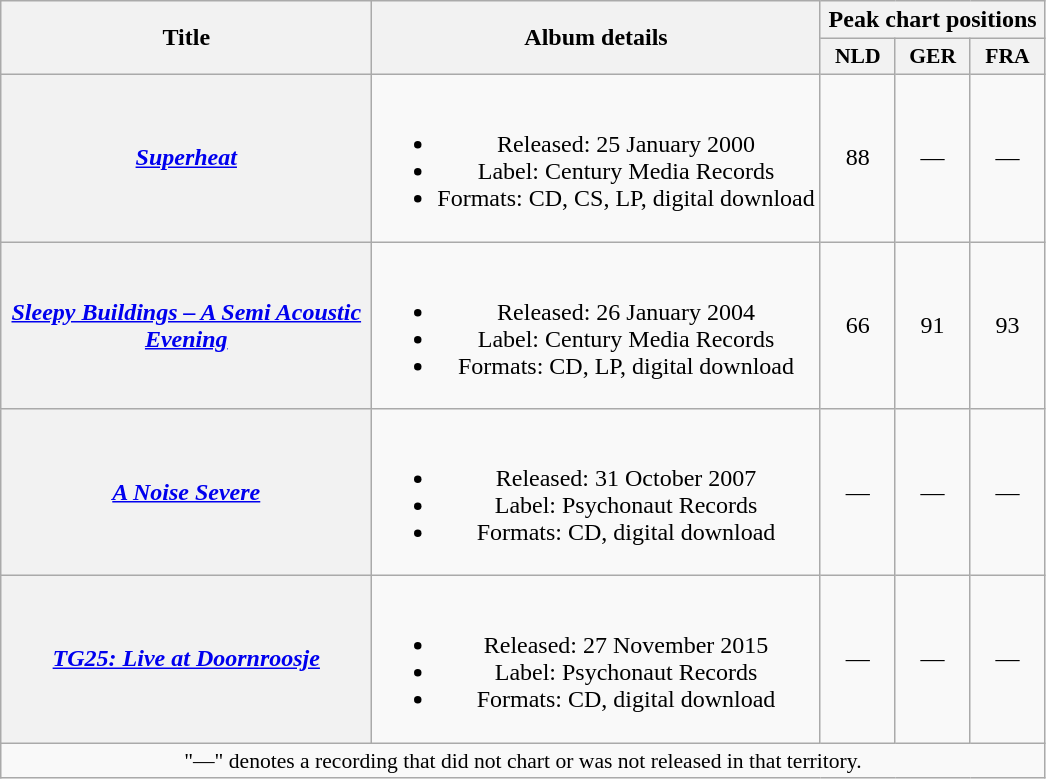<table class="wikitable plainrowheaders" style="text-align:center;">
<tr>
<th scope="col" rowspan="2" style="width:15em;">Title</th>
<th scope="col" rowspan="2">Album details</th>
<th scope="col" colspan="3">Peak chart positions</th>
</tr>
<tr>
<th scope="col" style="width:3em;font-size:90%;">NLD<br></th>
<th scope="col" style="width:3em;font-size:90%;">GER<br></th>
<th scope="col" style="width:3em;font-size:90%;">FRA<br></th>
</tr>
<tr>
<th scope="row"><em><a href='#'>Superheat</a></em></th>
<td><br><ul><li>Released: 25 January 2000</li><li>Label: Century Media Records</li><li>Formats: CD, CS, LP, digital download</li></ul></td>
<td>88</td>
<td>—</td>
<td>—</td>
</tr>
<tr>
<th scope="row"><em><a href='#'>Sleepy Buildings – A Semi Acoustic Evening</a></em></th>
<td><br><ul><li>Released: 26 January 2004</li><li>Label: Century Media Records</li><li>Formats: CD, LP, digital download</li></ul></td>
<td>66</td>
<td>91</td>
<td>93</td>
</tr>
<tr>
<th scope="row"><em><a href='#'>A Noise Severe</a></em></th>
<td><br><ul><li>Released: 31 October 2007</li><li>Label: Psychonaut Records</li><li>Formats: CD, digital download</li></ul></td>
<td>—</td>
<td>—</td>
<td>—</td>
</tr>
<tr>
<th scope="row"><em><a href='#'>TG25: Live at Doornroosje</a></em></th>
<td><br><ul><li>Released: 27 November 2015</li><li>Label: Psychonaut Records</li><li>Formats: CD, digital download</li></ul></td>
<td>—</td>
<td>—</td>
<td>—</td>
</tr>
<tr>
<td colspan="10" style="font-size:90%">"—" denotes a recording that did not chart or was not released in that territory.</td>
</tr>
</table>
